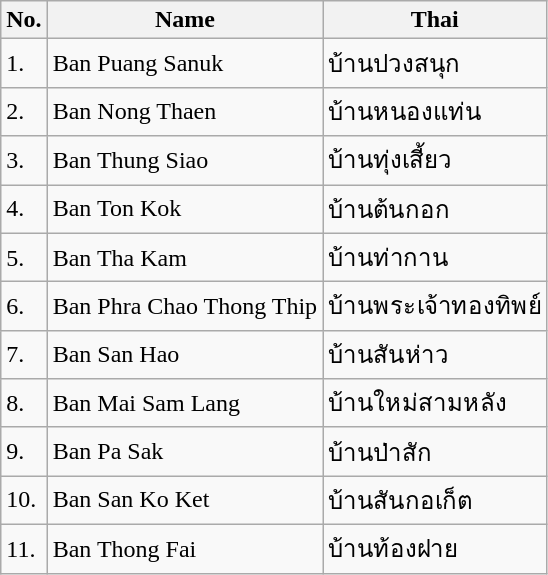<table class="wikitable sortable">
<tr>
<th>No.</th>
<th>Name</th>
<th>Thai</th>
</tr>
<tr>
<td>1.</td>
<td>Ban Puang Sanuk</td>
<td>บ้านปวงสนุก</td>
</tr>
<tr>
<td>2.</td>
<td>Ban Nong Thaen</td>
<td>บ้านหนองแท่น</td>
</tr>
<tr>
<td>3.</td>
<td>Ban Thung Siao</td>
<td>บ้านทุ่งเสี้ยว</td>
</tr>
<tr>
<td>4.</td>
<td>Ban Ton Kok</td>
<td>บ้านต้นกอก</td>
</tr>
<tr>
<td>5.</td>
<td>Ban Tha Kam</td>
<td>บ้านท่ากาน</td>
</tr>
<tr>
<td>6.</td>
<td>Ban Phra Chao Thong Thip</td>
<td>บ้านพระเจ้าทองทิพย์</td>
</tr>
<tr>
<td>7.</td>
<td>Ban San Hao</td>
<td>บ้านสันห่าว</td>
</tr>
<tr>
<td>8.</td>
<td>Ban Mai Sam Lang</td>
<td>บ้านใหม่สามหลัง</td>
</tr>
<tr>
<td>9.</td>
<td>Ban Pa Sak</td>
<td>บ้านป่าสัก</td>
</tr>
<tr>
<td>10.</td>
<td>Ban San Ko Ket</td>
<td>บ้านสันกอเก็ต</td>
</tr>
<tr>
<td>11.</td>
<td>Ban Thong Fai</td>
<td>บ้านท้องฝาย</td>
</tr>
</table>
